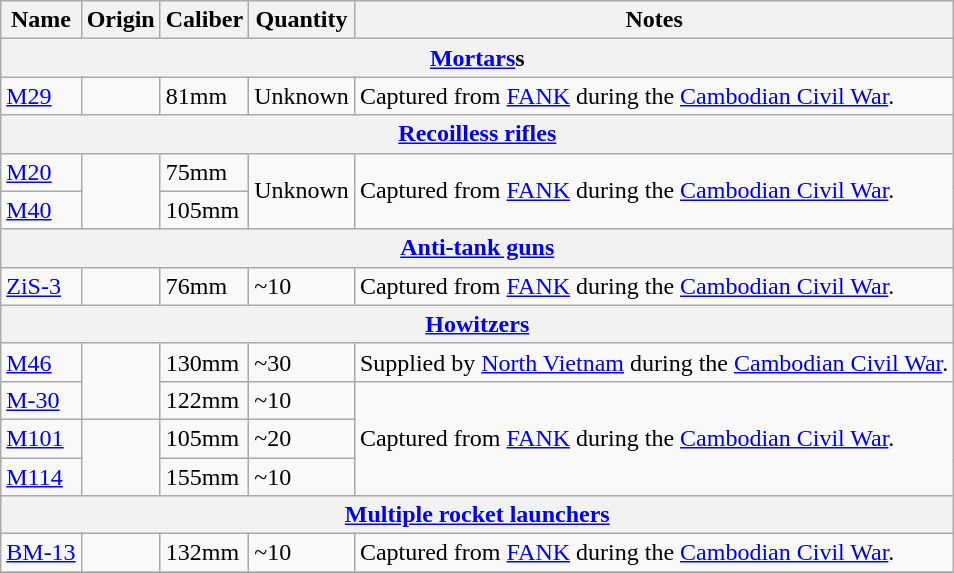<table class="wikitable">
<tr>
<th>Name</th>
<th>Origin</th>
<th>Caliber</th>
<th>Quantity</th>
<th>Notes</th>
</tr>
<tr>
<th colspan="5"><a href='#'>Mortars</a>s</th>
</tr>
<tr>
<td><a href='#'>M29</a></td>
<td></td>
<td>81mm</td>
<td>Unknown</td>
<td>Captured from <a href='#'>FANK</a> during the <a href='#'>Cambodian Civil War</a>.</td>
</tr>
<tr>
<th colspan="5"><a href='#'>Recoilless rifles</a></th>
</tr>
<tr>
<td><a href='#'>M20</a></td>
<td rowspan="2"></td>
<td>75mm</td>
<td rowspan="2">Unknown</td>
<td rowspan="2">Captured from <a href='#'>FANK</a> during the <a href='#'>Cambodian Civil War</a>.</td>
</tr>
<tr>
<td><a href='#'>M40</a></td>
<td>105mm</td>
</tr>
<tr>
<th colspan="5"><a href='#'>Anti-tank guns</a></th>
</tr>
<tr>
<td><a href='#'>ZiS-3</a></td>
<td></td>
<td>76mm</td>
<td>~10</td>
<td>Captured from <a href='#'>FANK</a> during the <a href='#'>Cambodian Civil War</a>.</td>
</tr>
<tr>
<th colspan="5"><a href='#'>Howitzers</a></th>
</tr>
<tr>
<td><a href='#'>M46</a></td>
<td rowspan="2"></td>
<td>130mm</td>
<td>~30</td>
<td>Supplied by <a href='#'>North Vietnam</a> during the <a href='#'>Cambodian Civil War</a>.</td>
</tr>
<tr>
<td><a href='#'>M-30</a></td>
<td>122mm</td>
<td>~10</td>
<td rowspan="3">Captured from <a href='#'>FANK</a> during the <a href='#'>Cambodian Civil War</a>.</td>
</tr>
<tr>
<td><a href='#'>M101</a></td>
<td rowspan="2"></td>
<td>105mm</td>
<td>~20</td>
</tr>
<tr>
<td><a href='#'>M114</a></td>
<td>155mm</td>
<td>~10</td>
</tr>
<tr>
<th colspan="5"><a href='#'>Multiple rocket launchers</a></th>
</tr>
<tr>
<td><a href='#'>BM-13</a></td>
<td></td>
<td>132mm</td>
<td>~10</td>
<td>Captured from <a href='#'>FANK</a> during the <a href='#'>Cambodian Civil War</a>.</td>
</tr>
<tr>
</tr>
</table>
